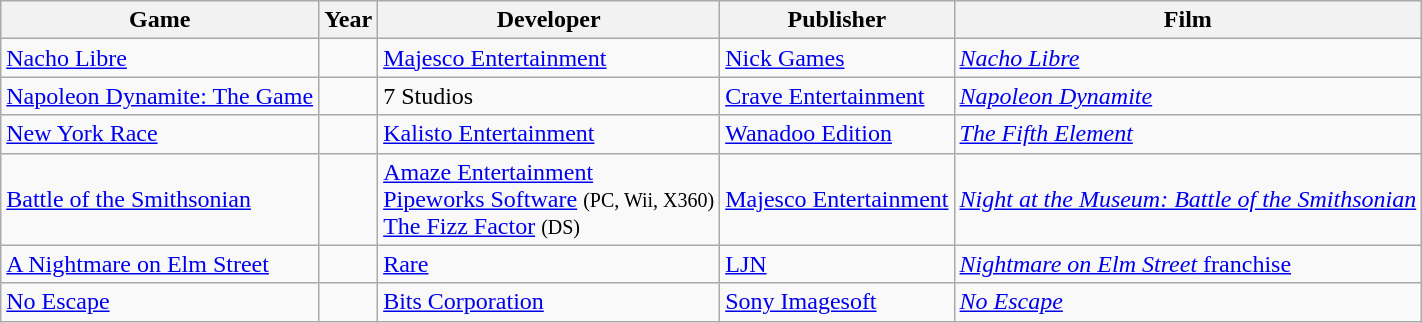<table class="wikitable sortable">
<tr>
<th>Game</th>
<th>Year</th>
<th>Developer</th>
<th>Publisher</th>
<th>Film</th>
</tr>
<tr>
<td><a href='#'>Nacho Libre</a></td>
<td></td>
<td><a href='#'>Majesco Entertainment</a></td>
<td><a href='#'>Nick Games</a></td>
<td><em><a href='#'>Nacho Libre</a></em></td>
</tr>
<tr>
<td><a href='#'>Napoleon Dynamite: The Game</a></td>
<td></td>
<td>7 Studios</td>
<td><a href='#'>Crave Entertainment</a></td>
<td><em><a href='#'>Napoleon Dynamite</a></em></td>
</tr>
<tr>
<td><a href='#'>New York Race</a></td>
<td></td>
<td><a href='#'>Kalisto Entertainment</a></td>
<td><a href='#'>Wanadoo Edition</a></td>
<td><em><a href='#'>The Fifth Element</a></em></td>
</tr>
<tr>
<td><a href='#'>Battle of the Smithsonian</a></td>
<td></td>
<td><a href='#'>Amaze Entertainment</a> <br> <a href='#'>Pipeworks Software</a> <small>(PC, Wii, X360)</small> <br> <a href='#'>The Fizz Factor</a> <small>(DS)</small></td>
<td><a href='#'>Majesco Entertainment</a></td>
<td><em><a href='#'>Night at the Museum: Battle of the Smithsonian</a></em></td>
</tr>
<tr>
<td><a href='#'>A Nightmare on Elm Street</a></td>
<td></td>
<td><a href='#'>Rare</a></td>
<td><a href='#'>LJN</a></td>
<td><a href='#'><em>Nightmare on Elm Street</em> franchise</a></td>
</tr>
<tr>
<td><a href='#'>No Escape</a></td>
<td></td>
<td><a href='#'>Bits Corporation</a></td>
<td><a href='#'>Sony Imagesoft</a></td>
<td><em><a href='#'>No Escape</a></em></td>
</tr>
</table>
